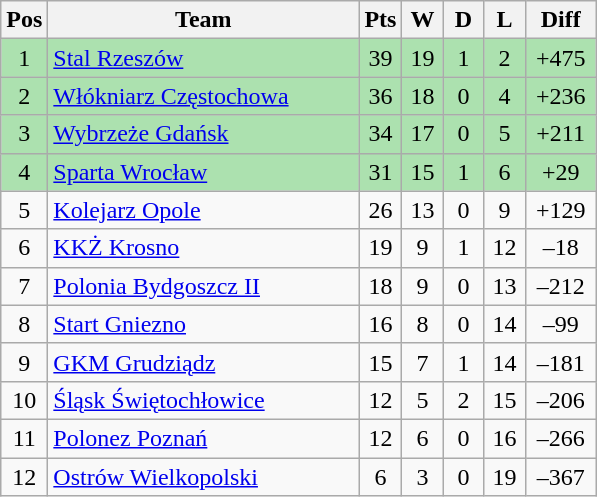<table class="wikitable" style="font-size: 100%">
<tr>
<th width=20>Pos</th>
<th width=200>Team</th>
<th width=20>Pts</th>
<th width=20>W</th>
<th width=20>D</th>
<th width=20>L</th>
<th width=40>Diff</th>
</tr>
<tr align=center style="background:#ACE1AF;">
<td>1</td>
<td align=left><a href='#'>Stal Rzeszów</a></td>
<td>39</td>
<td>19</td>
<td>1</td>
<td>2</td>
<td>+475</td>
</tr>
<tr align=center style="background:#ACE1AF;">
<td>2</td>
<td align=left><a href='#'>Włókniarz Częstochowa</a></td>
<td>36</td>
<td>18</td>
<td>0</td>
<td>4</td>
<td>+236</td>
</tr>
<tr align=center style="background:#ACE1AF;">
<td>3</td>
<td align=left><a href='#'>Wybrzeże Gdańsk</a></td>
<td>34</td>
<td>17</td>
<td>0</td>
<td>5</td>
<td>+211</td>
</tr>
<tr align=center style="background:#ACE1AF;">
<td>4</td>
<td align=left><a href='#'>Sparta Wrocław</a></td>
<td>31</td>
<td>15</td>
<td>1</td>
<td>6</td>
<td>+29</td>
</tr>
<tr align=center>
<td>5</td>
<td align=left><a href='#'>Kolejarz Opole</a></td>
<td>26</td>
<td>13</td>
<td>0</td>
<td>9</td>
<td>+129</td>
</tr>
<tr align=center>
<td>6</td>
<td align=left><a href='#'>KKŻ Krosno</a></td>
<td>19</td>
<td>9</td>
<td>1</td>
<td>12</td>
<td>–18</td>
</tr>
<tr align=center>
<td>7</td>
<td align=left><a href='#'>Polonia Bydgoszcz II</a></td>
<td>18</td>
<td>9</td>
<td>0</td>
<td>13</td>
<td>–212</td>
</tr>
<tr align=center>
<td>8</td>
<td align=left><a href='#'>Start Gniezno</a></td>
<td>16</td>
<td>8</td>
<td>0</td>
<td>14</td>
<td>–99</td>
</tr>
<tr align=center>
<td>9</td>
<td align=left><a href='#'>GKM Grudziądz</a></td>
<td>15</td>
<td>7</td>
<td>1</td>
<td>14</td>
<td>–181</td>
</tr>
<tr align=center>
<td>10</td>
<td align=left><a href='#'>Śląsk Świętochłowice</a></td>
<td>12</td>
<td>5</td>
<td>2</td>
<td>15</td>
<td>–206</td>
</tr>
<tr align=center>
<td>11</td>
<td align=left><a href='#'>Polonez Poznań</a></td>
<td>12</td>
<td>6</td>
<td>0</td>
<td>16</td>
<td>–266</td>
</tr>
<tr align=center>
<td>12</td>
<td align=left><a href='#'>Ostrów Wielkopolski</a></td>
<td>6</td>
<td>3</td>
<td>0</td>
<td>19</td>
<td>–367</td>
</tr>
</table>
